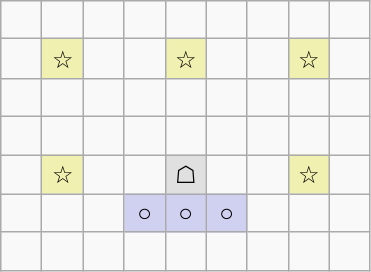<table border="1" class="wikitable">
<tr align=center>
<td width="20"> </td>
<td width="20"> </td>
<td width="20"> </td>
<td width="20"> </td>
<td width="20"> </td>
<td width="20"> </td>
<td width="20"> </td>
<td width="20"> </td>
<td width="20"> </td>
</tr>
<tr align=center>
<td> </td>
<td style="background:#f0f0b0;">☆</td>
<td> </td>
<td> </td>
<td style="background:#f0f0b0;">☆</td>
<td> </td>
<td> </td>
<td style="background:#f0f0b0;">☆</td>
<td> </td>
</tr>
<tr align=center>
<td> </td>
<td> </td>
<td> </td>
<td> </td>
<td> </td>
<td> </td>
<td> </td>
<td> </td>
<td> </td>
</tr>
<tr align=center>
<td> </td>
<td> </td>
<td> </td>
<td> </td>
<td> </td>
<td> </td>
<td> </td>
<td> </td>
<td> </td>
</tr>
<tr align=center>
<td> </td>
<td style="background:#f0f0b0;">☆</td>
<td> </td>
<td> </td>
<td style="background:#e0e0e0;">☖</td>
<td> </td>
<td> </td>
<td style="background:#f0f0b0;">☆</td>
<td> </td>
</tr>
<tr align=center>
<td> </td>
<td> </td>
<td> </td>
<td style="background:#d0d0f0;">○</td>
<td style="background:#d0d0f0;">○</td>
<td style="background:#d0d0f0;">○</td>
<td> </td>
<td> </td>
<td> </td>
</tr>
<tr align=center>
<td> </td>
<td> </td>
<td> </td>
<td> </td>
<td> </td>
<td> </td>
<td> </td>
<td> </td>
<td> </td>
</tr>
</table>
